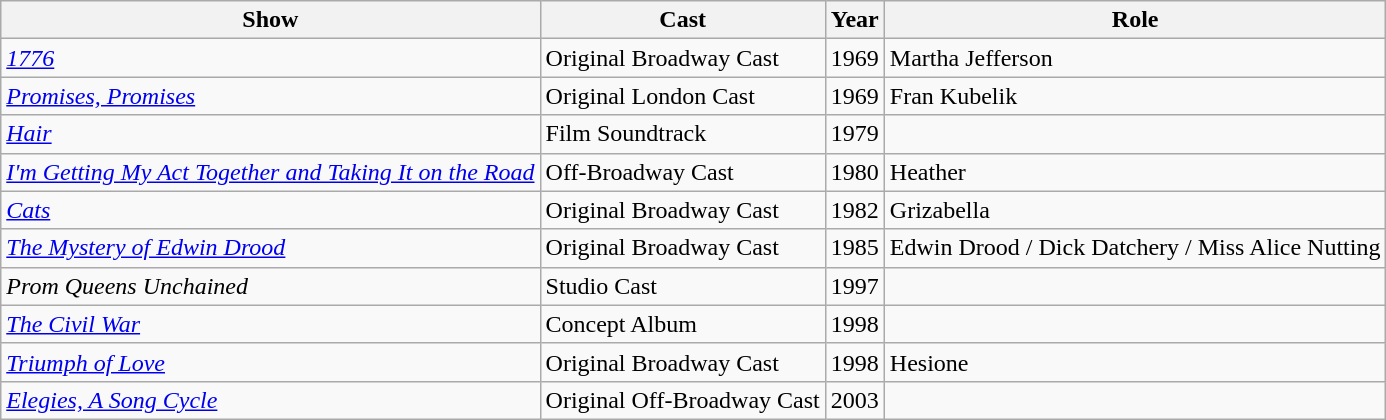<table class="wikitable sortable">
<tr>
<th>Show</th>
<th class="unsortable">Cast</th>
<th>Year</th>
<th class="unsortable">Role</th>
</tr>
<tr>
<td><em><a href='#'>1776</a></em></td>
<td>Original Broadway Cast</td>
<td>1969</td>
<td>Martha Jefferson</td>
</tr>
<tr>
<td><em><a href='#'>Promises, Promises</a></em></td>
<td>Original London Cast</td>
<td>1969</td>
<td>Fran Kubelik</td>
</tr>
<tr>
<td><em><a href='#'>Hair</a></em></td>
<td>Film Soundtrack</td>
<td>1979</td>
<td></td>
</tr>
<tr>
<td><em><a href='#'>I'm Getting My Act Together and Taking It on the Road</a></em></td>
<td>Off-Broadway Cast</td>
<td>1980</td>
<td>Heather</td>
</tr>
<tr>
<td><em><a href='#'>Cats</a></em></td>
<td>Original Broadway Cast</td>
<td>1982</td>
<td>Grizabella</td>
</tr>
<tr>
<td><em><a href='#'>The Mystery of Edwin Drood</a></em></td>
<td>Original Broadway Cast</td>
<td>1985</td>
<td>Edwin Drood / Dick Datchery / Miss Alice Nutting</td>
</tr>
<tr>
<td><em>Prom Queens Unchained</em></td>
<td>Studio Cast</td>
<td>1997</td>
<td></td>
</tr>
<tr>
<td><em><a href='#'>The Civil War</a></em></td>
<td>Concept Album</td>
<td>1998</td>
<td></td>
</tr>
<tr>
<td><em><a href='#'>Triumph of Love</a></em></td>
<td>Original Broadway Cast</td>
<td>1998</td>
<td>Hesione</td>
</tr>
<tr>
<td><em><a href='#'>Elegies, A Song Cycle</a></em></td>
<td>Original Off-Broadway Cast</td>
<td>2003</td>
<td></td>
</tr>
</table>
